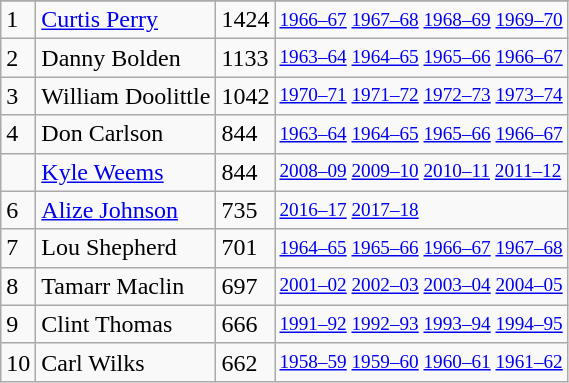<table class="wikitable">
<tr>
</tr>
<tr>
<td>1</td>
<td><a href='#'>Curtis Perry</a></td>
<td>1424</td>
<td style="font-size:80%;"><a href='#'>1966–67</a> <a href='#'>1967–68</a> <a href='#'>1968–69</a> <a href='#'>1969–70</a></td>
</tr>
<tr>
<td>2</td>
<td>Danny Bolden</td>
<td>1133</td>
<td style="font-size:80%;"><a href='#'>1963–64</a> <a href='#'>1964–65</a> <a href='#'>1965–66</a> <a href='#'>1966–67</a></td>
</tr>
<tr>
<td>3</td>
<td>William Doolittle</td>
<td>1042</td>
<td style="font-size:80%;"><a href='#'>1970–71</a> <a href='#'>1971–72</a> <a href='#'>1972–73</a> <a href='#'>1973–74</a></td>
</tr>
<tr>
<td>4</td>
<td>Don Carlson</td>
<td>844</td>
<td style="font-size:80%;"><a href='#'>1963–64</a> <a href='#'>1964–65</a> <a href='#'>1965–66</a> <a href='#'>1966–67</a></td>
</tr>
<tr>
<td></td>
<td><a href='#'>Kyle Weems</a></td>
<td>844</td>
<td style="font-size:80%;"><a href='#'>2008–09</a> <a href='#'>2009–10</a> <a href='#'>2010–11</a> <a href='#'>2011–12</a></td>
</tr>
<tr>
<td>6</td>
<td><a href='#'>Alize Johnson</a></td>
<td>735</td>
<td style="font-size:80%;"><a href='#'>2016–17</a> <a href='#'>2017–18</a></td>
</tr>
<tr>
<td>7</td>
<td>Lou Shepherd</td>
<td>701</td>
<td style="font-size:80%;"><a href='#'>1964–65</a> <a href='#'>1965–66</a> <a href='#'>1966–67</a> <a href='#'>1967–68</a></td>
</tr>
<tr>
<td>8</td>
<td>Tamarr Maclin</td>
<td>697</td>
<td style="font-size:80%;"><a href='#'>2001–02</a> <a href='#'>2002–03</a> <a href='#'>2003–04</a> <a href='#'>2004–05</a></td>
</tr>
<tr>
<td>9</td>
<td>Clint Thomas</td>
<td>666</td>
<td style="font-size:80%;"><a href='#'>1991–92</a> <a href='#'>1992–93</a> <a href='#'>1993–94</a> <a href='#'>1994–95</a></td>
</tr>
<tr>
<td>10</td>
<td>Carl Wilks</td>
<td>662</td>
<td style="font-size:80%;"><a href='#'>1958–59</a> <a href='#'>1959–60</a> <a href='#'>1960–61</a> <a href='#'>1961–62</a></td>
</tr>
</table>
